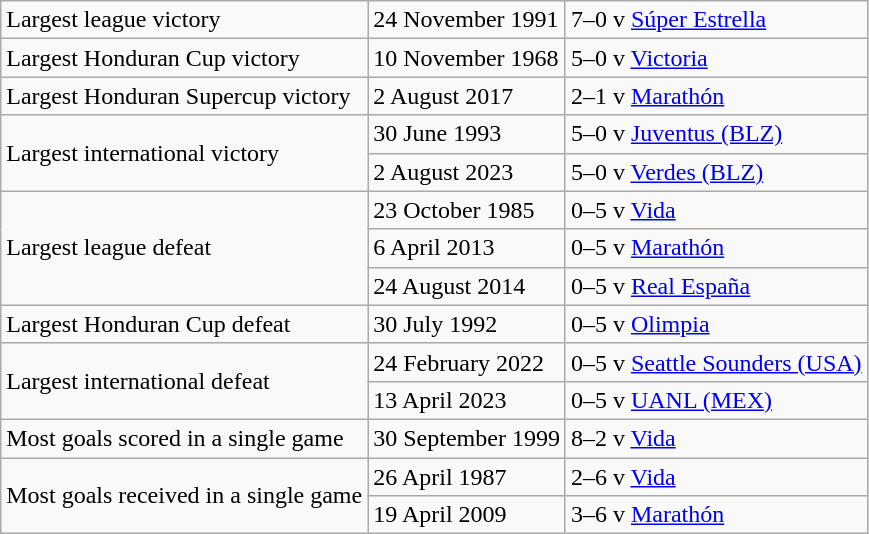<table class="wikitable">
<tr>
<td>Largest league victory</td>
<td>24 November 1991</td>
<td>7–0 v <a href='#'>Súper Estrella</a></td>
</tr>
<tr>
<td>Largest Honduran Cup victory</td>
<td>10 November 1968</td>
<td>5–0 v <a href='#'>Victoria</a></td>
</tr>
<tr>
<td>Largest Honduran Supercup victory</td>
<td>2 August 2017</td>
<td>2–1 v <a href='#'>Marathón</a></td>
</tr>
<tr>
<td rowspan=2>Largest international victory</td>
<td>30 June 1993</td>
<td>5–0 v <a href='#'>Juventus (BLZ)</a></td>
</tr>
<tr>
<td>2 August 2023</td>
<td>5–0 v <a href='#'>Verdes (BLZ)</a></td>
</tr>
<tr>
<td rowspan=3>Largest league defeat</td>
<td>23 October 1985</td>
<td>0–5 v <a href='#'>Vida</a></td>
</tr>
<tr>
<td>6 April 2013</td>
<td>0–5 v <a href='#'>Marathón</a></td>
</tr>
<tr>
<td>24 August 2014</td>
<td>0–5 v <a href='#'>Real España</a></td>
</tr>
<tr>
<td>Largest Honduran Cup defeat</td>
<td>30 July 1992</td>
<td>0–5 v <a href='#'>Olimpia</a></td>
</tr>
<tr>
<td rowspan=2>Largest international defeat</td>
<td>24 February 2022</td>
<td>0–5 v <a href='#'>Seattle Sounders (USA)</a></td>
</tr>
<tr>
<td>13 April 2023</td>
<td>0–5 v <a href='#'>UANL (MEX)</a></td>
</tr>
<tr>
<td>Most goals scored in a single game</td>
<td>30 September 1999</td>
<td>8–2 v <a href='#'>Vida</a></td>
</tr>
<tr>
<td rowspan=2>Most goals received in a single game</td>
<td>26 April 1987</td>
<td>2–6 v <a href='#'>Vida</a></td>
</tr>
<tr>
<td>19 April 2009</td>
<td>3–6 v <a href='#'>Marathón</a></td>
</tr>
</table>
